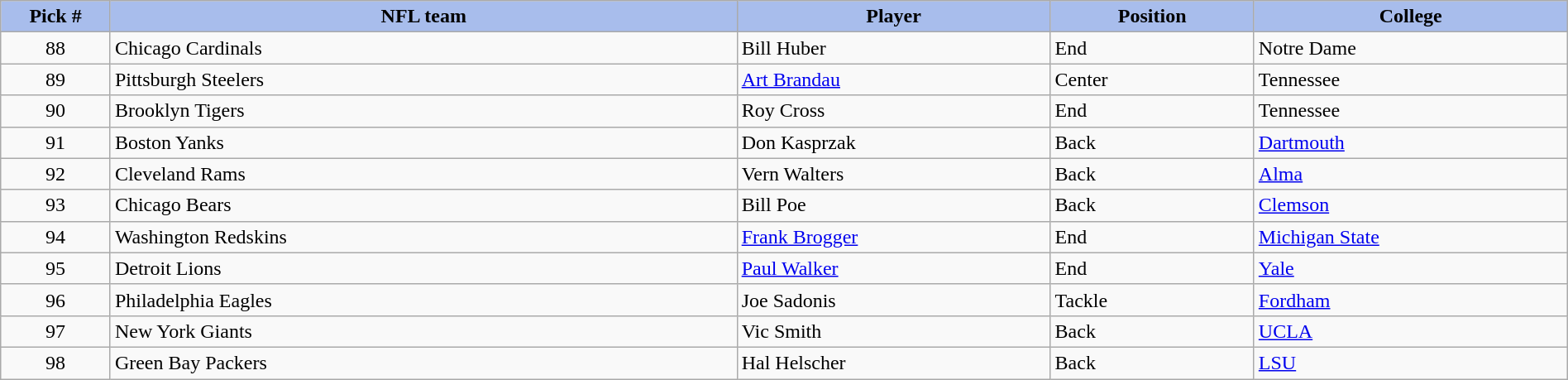<table class="wikitable sortable sortable" style="width: 100%">
<tr>
<th style="background:#A8BDEC;" width=7%>Pick #</th>
<th width=40% style="background:#A8BDEC;">NFL team</th>
<th width=20% style="background:#A8BDEC;">Player</th>
<th width=13% style="background:#A8BDEC;">Position</th>
<th style="background:#A8BDEC;">College</th>
</tr>
<tr>
<td align=center>88</td>
<td>Chicago Cardinals</td>
<td>Bill Huber</td>
<td>End</td>
<td>Notre Dame</td>
</tr>
<tr>
<td align=center>89</td>
<td>Pittsburgh Steelers</td>
<td><a href='#'>Art Brandau</a></td>
<td>Center</td>
<td>Tennessee</td>
</tr>
<tr>
<td align=center>90</td>
<td>Brooklyn Tigers</td>
<td>Roy Cross</td>
<td>End</td>
<td>Tennessee</td>
</tr>
<tr>
<td align=center>91</td>
<td>Boston Yanks</td>
<td>Don Kasprzak</td>
<td>Back</td>
<td><a href='#'>Dartmouth</a></td>
</tr>
<tr>
<td align=center>92</td>
<td>Cleveland Rams</td>
<td>Vern Walters</td>
<td>Back</td>
<td><a href='#'>Alma</a></td>
</tr>
<tr>
<td align=center>93</td>
<td>Chicago Bears</td>
<td>Bill Poe</td>
<td>Back</td>
<td><a href='#'>Clemson</a></td>
</tr>
<tr>
<td align=center>94</td>
<td>Washington Redskins</td>
<td><a href='#'>Frank Brogger</a></td>
<td>End</td>
<td><a href='#'>Michigan State</a></td>
</tr>
<tr>
<td align=center>95</td>
<td>Detroit Lions</td>
<td><a href='#'>Paul Walker</a></td>
<td>End</td>
<td><a href='#'>Yale</a></td>
</tr>
<tr>
<td align=center>96</td>
<td>Philadelphia Eagles</td>
<td>Joe Sadonis</td>
<td>Tackle</td>
<td><a href='#'>Fordham</a></td>
</tr>
<tr>
<td align=center>97</td>
<td>New York Giants</td>
<td>Vic Smith</td>
<td>Back</td>
<td><a href='#'>UCLA</a></td>
</tr>
<tr>
<td align=center>98</td>
<td>Green Bay Packers</td>
<td>Hal Helscher</td>
<td>Back</td>
<td><a href='#'>LSU</a></td>
</tr>
</table>
